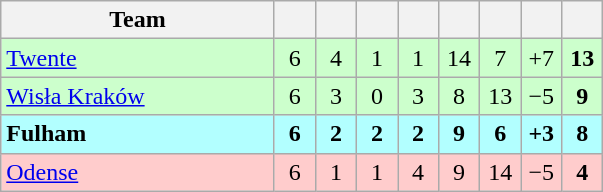<table class="wikitable" style="text-align: center;">
<tr>
<th width=175>Team</th>
<th width=20></th>
<th width=20></th>
<th width=20></th>
<th width=20></th>
<th width=20></th>
<th width=20></th>
<th width=20></th>
<th width=20></th>
</tr>
<tr bgcolor= ccffcc>
<td align=left> <a href='#'>Twente</a></td>
<td>6</td>
<td>4</td>
<td>1</td>
<td>1</td>
<td>14</td>
<td>7</td>
<td>+7</td>
<td><strong>13</strong></td>
</tr>
<tr bgcolor= ccffcc>
<td align=left> <a href='#'>Wisła Kraków</a></td>
<td>6</td>
<td>3</td>
<td>0</td>
<td>3</td>
<td>8</td>
<td>13</td>
<td>−5</td>
<td><strong>9</strong></td>
</tr>
<tr bgcolor= b2ffff>
<td align=left> <strong>Fulham</strong></td>
<td><strong>6</strong></td>
<td><strong>2</strong></td>
<td><strong>2</strong></td>
<td><strong>2</strong></td>
<td><strong>9</strong></td>
<td><strong>6</strong></td>
<td><strong>+3</strong></td>
<td><strong>8</strong></td>
</tr>
<tr bgcolor= ffcccc>
<td align=left> <a href='#'>Odense</a></td>
<td>6</td>
<td>1</td>
<td>1</td>
<td>4</td>
<td>9</td>
<td>14</td>
<td>−5</td>
<td><strong>4</strong></td>
</tr>
</table>
